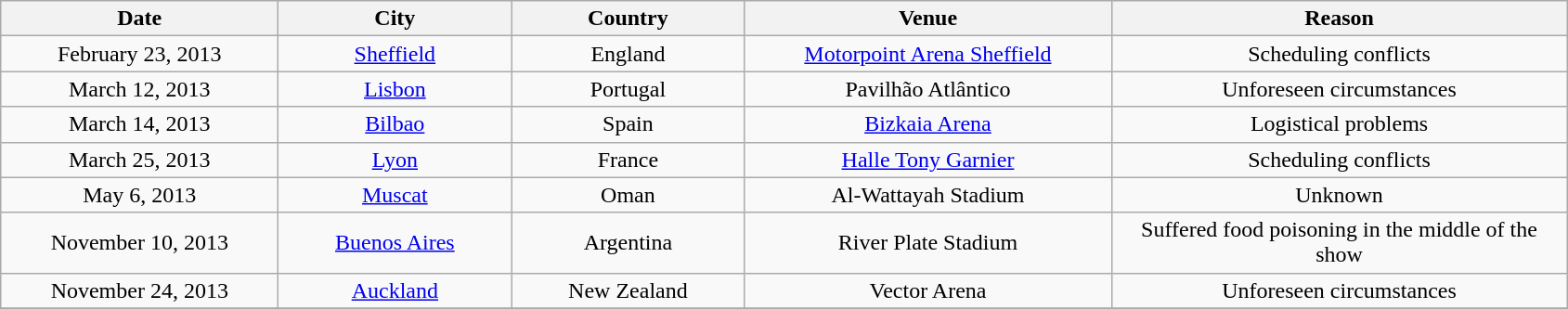<table class="wikitable" style="text-align:center;">
<tr>
<th scope="col" style="width:12em;">Date</th>
<th scope="col" style="width:10em;">City</th>
<th scope="col" style="width:10em;">Country</th>
<th scope="col" style="width:16em;">Venue</th>
<th scope="col" style="width:20em;">Reason</th>
</tr>
<tr>
<td>February 23, 2013</td>
<td><a href='#'>Sheffield</a></td>
<td>England</td>
<td><a href='#'>Motorpoint Arena Sheffield</a></td>
<td>Scheduling conflicts</td>
</tr>
<tr>
<td>March 12, 2013</td>
<td><a href='#'>Lisbon</a></td>
<td>Portugal</td>
<td>Pavilhão Atlântico</td>
<td>Unforeseen circumstances</td>
</tr>
<tr>
<td>March 14, 2013</td>
<td><a href='#'>Bilbao</a></td>
<td>Spain</td>
<td><a href='#'>Bizkaia Arena</a></td>
<td>Logistical problems</td>
</tr>
<tr>
<td>March 25, 2013</td>
<td><a href='#'>Lyon</a></td>
<td>France</td>
<td><a href='#'>Halle Tony Garnier</a></td>
<td>Scheduling conflicts</td>
</tr>
<tr>
<td>May 6, 2013</td>
<td><a href='#'>Muscat</a></td>
<td>Oman</td>
<td>Al-Wattayah Stadium</td>
<td>Unknown </td>
</tr>
<tr>
<td>November 10, 2013</td>
<td><a href='#'>Buenos Aires</a></td>
<td>Argentina</td>
<td>River Plate Stadium</td>
<td>Suffered food poisoning in the middle of the show</td>
</tr>
<tr>
<td>November 24, 2013</td>
<td><a href='#'>Auckland</a></td>
<td>New Zealand</td>
<td>Vector Arena</td>
<td>Unforeseen circumstances</td>
</tr>
<tr>
</tr>
</table>
